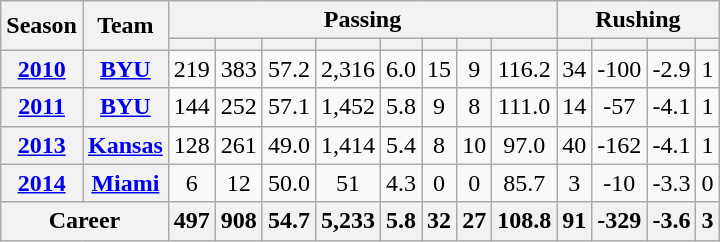<table class="wikitable" style="text-align:center;">
<tr>
<th rowspan="2">Season</th>
<th rowspan="2">Team</th>
<th colspan="8">Passing</th>
<th colspan="4">Rushing</th>
</tr>
<tr>
<th></th>
<th></th>
<th></th>
<th></th>
<th></th>
<th></th>
<th></th>
<th></th>
<th></th>
<th></th>
<th></th>
<th></th>
</tr>
<tr>
<th><a href='#'>2010</a></th>
<th><a href='#'>BYU</a></th>
<td>219</td>
<td>383</td>
<td>57.2</td>
<td>2,316</td>
<td>6.0</td>
<td>15</td>
<td>9</td>
<td>116.2</td>
<td>34</td>
<td>-100</td>
<td>-2.9</td>
<td>1</td>
</tr>
<tr>
<th><a href='#'>2011</a></th>
<th><a href='#'>BYU</a></th>
<td>144</td>
<td>252</td>
<td>57.1</td>
<td>1,452</td>
<td>5.8</td>
<td>9</td>
<td>8</td>
<td>111.0</td>
<td>14</td>
<td>-57</td>
<td>-4.1</td>
<td>1</td>
</tr>
<tr>
<th><a href='#'>2013</a></th>
<th><a href='#'>Kansas</a></th>
<td>128</td>
<td>261</td>
<td>49.0</td>
<td>1,414</td>
<td>5.4</td>
<td>8</td>
<td>10</td>
<td>97.0</td>
<td>40</td>
<td>-162</td>
<td>-4.1</td>
<td>1</td>
</tr>
<tr>
<th><a href='#'>2014</a></th>
<th><a href='#'>Miami</a></th>
<td>6</td>
<td>12</td>
<td>50.0</td>
<td>51</td>
<td>4.3</td>
<td>0</td>
<td>0</td>
<td>85.7</td>
<td>3</td>
<td>-10</td>
<td>-3.3</td>
<td>0</td>
</tr>
<tr>
<th colspan="2">Career</th>
<th>497</th>
<th>908</th>
<th>54.7</th>
<th>5,233</th>
<th>5.8</th>
<th>32</th>
<th>27</th>
<th>108.8</th>
<th>91</th>
<th>-329</th>
<th>-3.6</th>
<th>3</th>
</tr>
</table>
